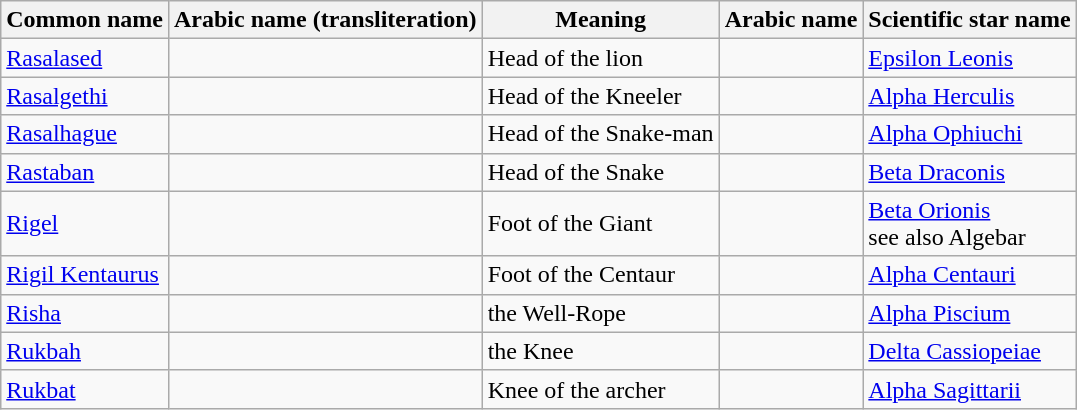<table class="wikitable">
<tr>
<th>Common name</th>
<th>Arabic name (transliteration)</th>
<th>Meaning</th>
<th>Arabic name</th>
<th>Scientific star name</th>
</tr>
<tr>
<td><a href='#'>Rasalased</a></td>
<td></td>
<td>Head of the lion</td>
<td></td>
<td><a href='#'>Epsilon Leonis</a></td>
</tr>
<tr>
<td><a href='#'>Rasalgethi</a></td>
<td></td>
<td>Head of the Kneeler</td>
<td></td>
<td><a href='#'>Alpha Herculis</a></td>
</tr>
<tr>
<td><a href='#'>Rasalhague</a></td>
<td></td>
<td>Head of the Snake-man</td>
<td></td>
<td><a href='#'>Alpha Ophiuchi</a></td>
</tr>
<tr>
<td><a href='#'>Rastaban</a></td>
<td></td>
<td>Head of the Snake</td>
<td></td>
<td><a href='#'>Beta Draconis</a></td>
</tr>
<tr>
<td><a href='#'>Rigel</a></td>
<td></td>
<td>Foot of the Giant</td>
<td></td>
<td><a href='#'>Beta Orionis</a><br>see also Algebar</td>
</tr>
<tr>
<td><a href='#'>Rigil Kentaurus</a></td>
<td></td>
<td>Foot of the Centaur</td>
<td></td>
<td><a href='#'>Alpha Centauri</a></td>
</tr>
<tr>
<td><a href='#'>Risha</a></td>
<td></td>
<td>the Well-Rope</td>
<td></td>
<td><a href='#'>Alpha Piscium</a></td>
</tr>
<tr>
<td><a href='#'>Rukbah</a></td>
<td></td>
<td>the Knee</td>
<td></td>
<td><a href='#'>Delta Cassiopeiae</a></td>
</tr>
<tr>
<td><a href='#'>Rukbat</a></td>
<td></td>
<td>Knee of the archer</td>
<td></td>
<td><a href='#'>Alpha Sagittarii</a></td>
</tr>
</table>
